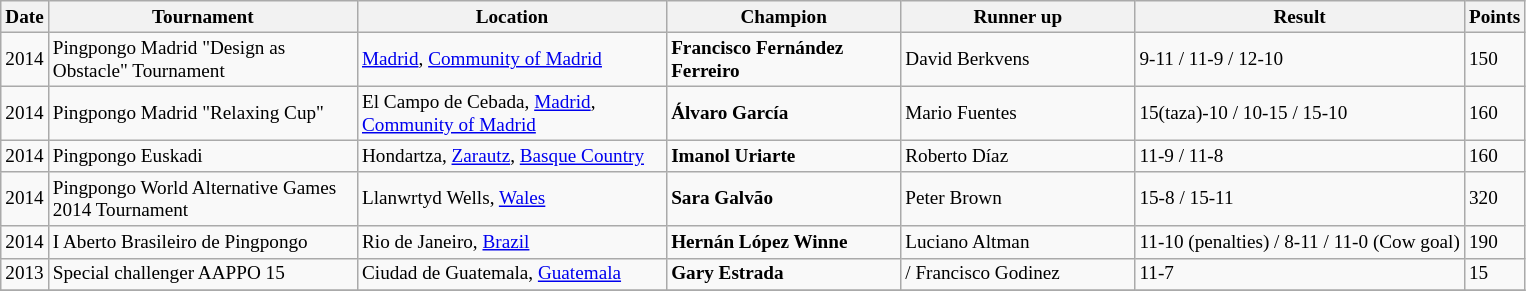<table class="wikitable" style="font-size:80%">
<tr>
<th>Date</th>
<th width="200">Tournament</th>
<th width="200">Location</th>
<th width="150">Champion</th>
<th width="150">Runner up</th>
<th>Result</th>
<th>Points</th>
</tr>
<tr>
<td>2014</td>
<td>Pingpongo Madrid "Design as Obstacle" Tournament</td>
<td> <a href='#'>Madrid</a>, <a href='#'>Community of Madrid</a></td>
<td> <strong>Francisco Fernández Ferreiro</strong></td>
<td> David Berkvens</td>
<td>9-11 / 11-9 / 12-10</td>
<td>150</td>
</tr>
<tr>
<td>2014</td>
<td>Pingpongo Madrid "Relaxing Cup"</td>
<td> El Campo de Cebada, <a href='#'>Madrid</a>, <a href='#'>Community of Madrid</a></td>
<td> <strong>Álvaro García</strong></td>
<td> Mario Fuentes</td>
<td>15(taza)-10 / 10-15 / 15-10</td>
<td>160</td>
</tr>
<tr>
<td>2014</td>
<td>Pingpongo Euskadi </td>
<td> Hondartza, <a href='#'>Zarautz</a>, <a href='#'>Basque Country</a></td>
<td> <strong>Imanol Uriarte</strong></td>
<td> Roberto Díaz</td>
<td>11-9 / 11-8</td>
<td>160</td>
</tr>
<tr>
<td>2014</td>
<td>Pingpongo World Alternative Games 2014 Tournament</td>
<td> Llanwrtyd Wells, <a href='#'>Wales</a></td>
<td> <strong>Sara Galvão</strong></td>
<td> Peter Brown</td>
<td>15-8 / 15-11</td>
<td>320</td>
</tr>
<tr>
<td>2014</td>
<td>I Aberto Brasileiro de Pingpongo</td>
<td> Rio de Janeiro, <a href='#'>Brazil</a></td>
<td> <strong>Hernán López Winne</strong></td>
<td> Luciano Altman</td>
<td>11-10 (penalties) / 8-11 / 11-0 (Cow goal)</td>
<td>190</td>
</tr>
<tr>
<td>2013</td>
<td>Special challenger AAPPO 15 </td>
<td> Ciudad de Guatemala, <a href='#'>Guatemala</a></td>
<td> <strong>Gary Estrada</strong></td>
<td>/ Francisco Godinez</td>
<td>11-7</td>
<td>15</td>
</tr>
<tr>
</tr>
</table>
